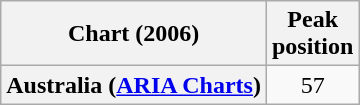<table class="wikitable sortable plainrowheaders" style="text-align:center">
<tr>
<th scope="col">Chart (2006)</th>
<th scope="col">Peak<br>position</th>
</tr>
<tr>
<th scope="row">Australia (<a href='#'>ARIA Charts</a>)</th>
<td>57</td>
</tr>
</table>
